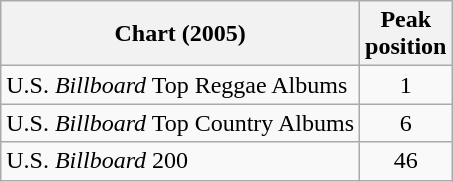<table class="wikitable">
<tr>
<th>Chart (2005)</th>
<th>Peak<br>position</th>
</tr>
<tr>
<td>U.S. <em>Billboard</em> Top Reggae Albums</td>
<td align="center">1</td>
</tr>
<tr>
<td>U.S. <em>Billboard</em> Top Country Albums</td>
<td align="center">6</td>
</tr>
<tr>
<td>U.S. <em>Billboard</em> 200</td>
<td align="center">46</td>
</tr>
</table>
